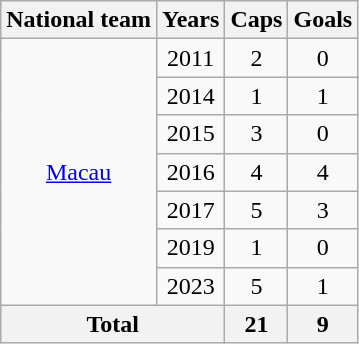<table class="wikitable" style="text-align:center;">
<tr>
<th>National team</th>
<th>Years</th>
<th>Caps</th>
<th>Goals</th>
</tr>
<tr>
<td rowspan=7><a href='#'>Macau</a></td>
<td>2011</td>
<td>2</td>
<td>0</td>
</tr>
<tr>
<td>2014</td>
<td>1</td>
<td>1</td>
</tr>
<tr>
<td>2015</td>
<td>3</td>
<td>0</td>
</tr>
<tr>
<td>2016</td>
<td>4</td>
<td>4</td>
</tr>
<tr>
<td>2017</td>
<td>5</td>
<td>3</td>
</tr>
<tr>
<td>2019</td>
<td>1</td>
<td>0</td>
</tr>
<tr>
<td>2023</td>
<td>5</td>
<td>1</td>
</tr>
<tr>
<th colspan=2>Total</th>
<th>21</th>
<th>9</th>
</tr>
</table>
